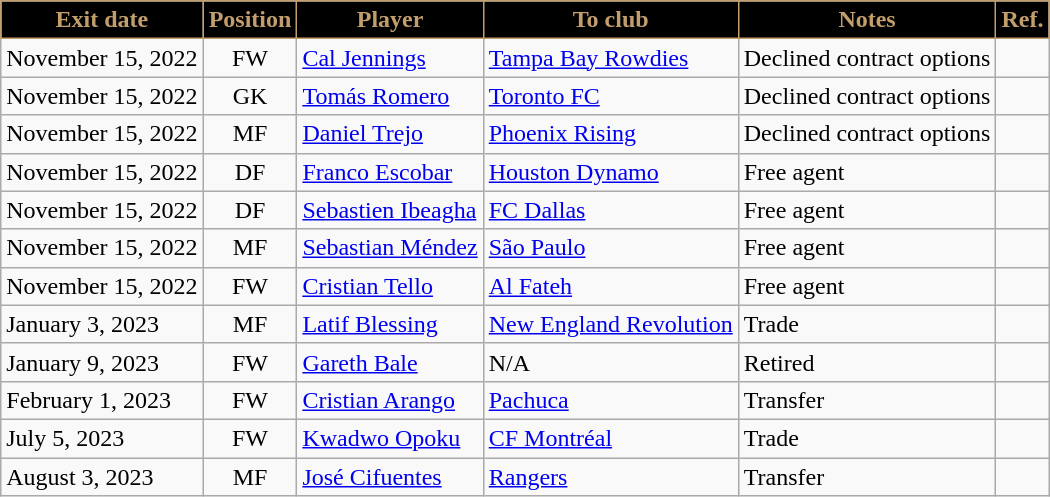<table class="wikitable sortable">
<tr>
<th style="background:#000000; color:#C39E6D; border:1px solid #C39E6D;">Exit date</th>
<th style="background:#000000; color:#C39E6D; border:1px solid #C39E6D;">Position</th>
<th style="background:#000000; color:#C39E6D; border:1px solid #C39E6D;">Player</th>
<th style="background:#000000; color:#C39E6D; border:1px solid #C39E6D;">To club</th>
<th style="background:#000000; color:#C39E6D; border:1px solid #C39E6D;">Notes</th>
<th style="background:#000000; color:#C39E6D; border:1px solid #C39E6D;">Ref.</th>
</tr>
<tr>
<td>November 15, 2022</td>
<td style="text-align:center;">FW</td>
<td style="text-align:left;"> <a href='#'>Cal Jennings</a></td>
<td style="text-align:left;"> <a href='#'>Tampa Bay Rowdies</a></td>
<td>Declined contract options</td>
<td></td>
</tr>
<tr>
<td>November 15, 2022</td>
<td style="text-align:center;">GK</td>
<td style="text-align:left;"> <a href='#'>Tomás Romero</a></td>
<td style="text-align:left;"> <a href='#'>Toronto FC</a></td>
<td>Declined contract options</td>
<td></td>
</tr>
<tr>
<td>November 15, 2022</td>
<td style="text-align:center;">MF</td>
<td style="text-align:left;"> <a href='#'>Daniel Trejo</a></td>
<td style="text-align:left;"> <a href='#'>Phoenix Rising</a></td>
<td>Declined contract options</td>
<td></td>
</tr>
<tr>
<td>November 15, 2022</td>
<td style="text-align:center;">DF</td>
<td style="text-align:left;"> <a href='#'>Franco Escobar</a></td>
<td style="text-align:left;"> <a href='#'>Houston Dynamo</a></td>
<td>Free agent</td>
<td></td>
</tr>
<tr>
<td>November 15, 2022</td>
<td style="text-align:center;">DF</td>
<td style="text-align:left;"> <a href='#'>Sebastien Ibeagha</a></td>
<td style="text-align:left;"> <a href='#'>FC Dallas</a></td>
<td>Free agent</td>
<td></td>
</tr>
<tr>
<td>November 15, 2022</td>
<td style="text-align:center;">MF</td>
<td style="text-align:left;"> <a href='#'>Sebastian Méndez</a></td>
<td style="text-align:left;"> <a href='#'>São Paulo</a></td>
<td>Free agent</td>
<td></td>
</tr>
<tr>
<td>November 15, 2022</td>
<td style="text-align:center;">FW</td>
<td style="text-align:left;"> <a href='#'>Cristian Tello</a></td>
<td style="text-align:left;"> <a href='#'>Al Fateh</a></td>
<td>Free agent</td>
<td></td>
</tr>
<tr>
<td>January 3, 2023</td>
<td style="text-align:center;">MF</td>
<td style="text-align:left;"> <a href='#'>Latif Blessing</a></td>
<td style="text-align:left;"> <a href='#'>New England Revolution</a></td>
<td>Trade</td>
<td></td>
</tr>
<tr>
<td>January 9, 2023</td>
<td style="text-align:center;">FW</td>
<td style="text-align:left;"> <a href='#'>Gareth Bale</a></td>
<td style="text-align:left;">N/A</td>
<td>Retired</td>
<td></td>
</tr>
<tr>
<td>February 1, 2023</td>
<td style="text-align:center;">FW</td>
<td style="text-align:left;"> <a href='#'>Cristian Arango</a></td>
<td style="text-align:left;"> <a href='#'>Pachuca</a></td>
<td>Transfer</td>
<td></td>
</tr>
<tr>
<td>July 5, 2023</td>
<td style="text-align:center;">FW</td>
<td style="text-align:left;"> <a href='#'>Kwadwo Opoku</a></td>
<td style="text-align:left;"> <a href='#'>CF Montréal</a></td>
<td>Trade</td>
<td></td>
</tr>
<tr>
<td>August 3, 2023</td>
<td style="text-align:center;">MF</td>
<td style="text-align:left;"> <a href='#'>José Cifuentes</a></td>
<td style="text-align:left;"> <a href='#'>Rangers</a></td>
<td>Transfer</td>
<td></td>
</tr>
</table>
